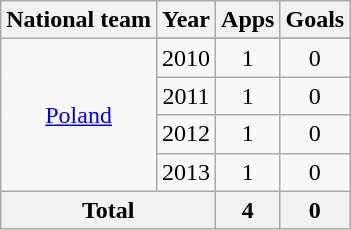<table class="wikitable" style="text-align:center">
<tr>
<th>National team</th>
<th>Year</th>
<th>Apps</th>
<th>Goals</th>
</tr>
<tr>
<td rowspan=5><a href='#'>Poland</a></td>
</tr>
<tr>
<td>2010</td>
<td>1</td>
<td>0</td>
</tr>
<tr>
<td>2011</td>
<td>1</td>
<td>0</td>
</tr>
<tr>
<td>2012</td>
<td>1</td>
<td>0</td>
</tr>
<tr>
<td>2013</td>
<td>1</td>
<td>0</td>
</tr>
<tr>
<th colspan="2">Total</th>
<th>4</th>
<th>0</th>
</tr>
</table>
